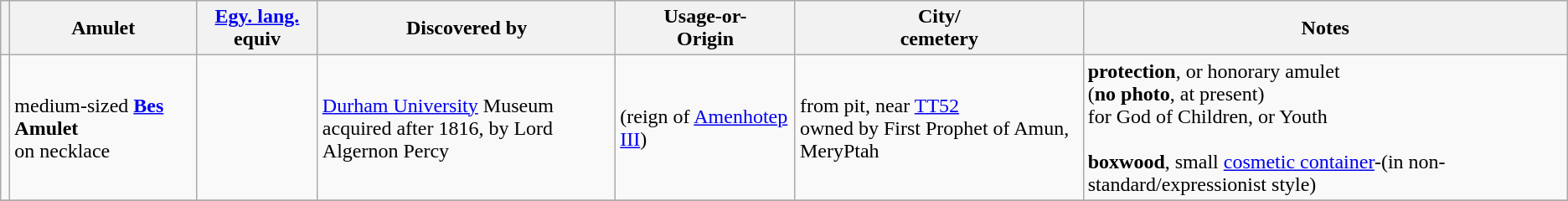<table class="wikitable sortable">
<tr style="background:#efefef;">
<th></th>
<th><strong>Amulet</strong></th>
<th><a href='#'>Egy. lang.</a> equiv</th>
<th>Discovered by</th>
<th>Usage-or-<br>Origin</th>
<th>City/<br>cemetery</th>
<th>Notes</th>
</tr>
<tr>
<td></td>
<td>medium-sized <strong><a href='#'>Bes</a> Amulet</strong><br>on necklace</td>
<td></td>
<td><a href='#'>Durham University</a> Museum<br>acquired after 1816, by Lord Algernon Percy</td>
<td>(reign of <a href='#'>Amenhotep III</a>)</td>
<td>from pit, near <a href='#'>TT52</a><br>owned by First Prophet of Amun, MeryPtah</td>
<td><strong>protection</strong>, or honorary amulet<br>(<strong>no photo</strong>, at present)<br> for God of Children, or Youth<br><br><strong>boxwood</strong>, small <a href='#'>cosmetic container</a>-(in non-standard/expressionist style)</td>
</tr>
<tr>
</tr>
</table>
